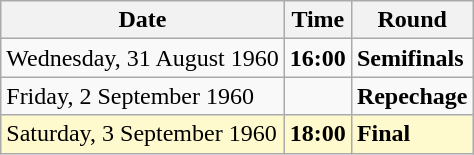<table class="wikitable">
<tr>
<th>Date</th>
<th>Time</th>
<th>Round</th>
</tr>
<tr>
<td>Wednesday, 31 August 1960</td>
<td><strong>16:00</strong></td>
<td><strong>Semifinals</strong></td>
</tr>
<tr>
<td>Friday, 2 September 1960</td>
<td></td>
<td><strong>Repechage</strong></td>
</tr>
<tr style=background:lemonchiffon>
<td>Saturday, 3 September 1960</td>
<td><strong>18:00</strong></td>
<td><strong>Final</strong></td>
</tr>
</table>
